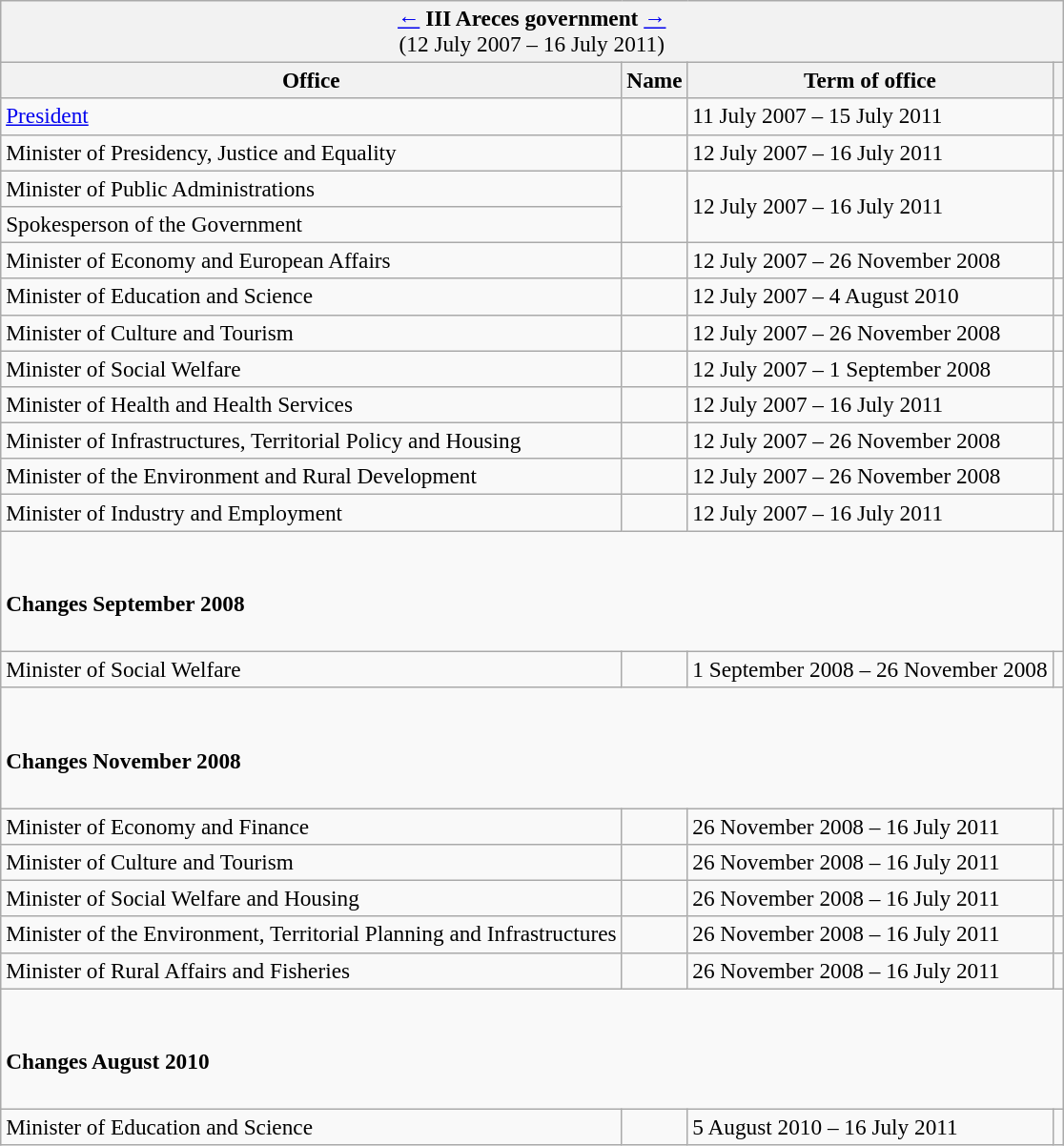<table class="wikitable" style="font-size:97%;">
<tr>
<td colspan="4" bgcolor="#F2F2F2" align="center"><a href='#'>←</a> <strong>III Areces government</strong> <a href='#'>→</a><br>(12 July 2007 – 16 July 2011)</td>
</tr>
<tr>
<th>Office</th>
<th>Name</th>
<th>Term of office</th>
<th></th>
</tr>
<tr>
<td><a href='#'>President</a></td>
<td><strong></strong></td>
<td>11 July 2007 – 15 July 2011</td>
<td align=center></td>
</tr>
<tr>
<td>Minister of Presidency, Justice and Equality</td>
<td><strong></strong> </td>
<td>12 July 2007 – 16 July 2011</td>
<td align="center"></td>
</tr>
<tr>
<td>Minister of Public Administrations</td>
<td rowspan=2><strong></strong></td>
<td rowspan=2>12 July 2007 – 16 July 2011</td>
<td rowspan=2 align="center"></td>
</tr>
<tr>
<td>Spokesperson of the Government</td>
</tr>
<tr>
<td>Minister of Economy and European Affairs</td>
<td><strong></strong> </td>
<td>12 July 2007 – 26 November 2008</td>
<td align="center"></td>
</tr>
<tr>
<td>Minister of Education and Science</td>
<td><strong></strong></td>
<td>12 July 2007 – 4 August 2010</td>
<td align="center"></td>
</tr>
<tr>
<td>Minister of Culture and Tourism</td>
<td><strong></strong></td>
<td>12 July 2007 – 26 November 2008</td>
<td align="center"></td>
</tr>
<tr>
<td>Minister of Social Welfare</td>
<td><strong></strong></td>
<td>12 July 2007 – 1 September 2008</td>
<td align="center"></td>
</tr>
<tr>
<td>Minister of Health and Health Services</td>
<td><strong></strong> </td>
<td>12 July 2007 – 16 July 2011</td>
<td align="center"></td>
</tr>
<tr>
<td>Minister of Infrastructures, Territorial Policy and Housing</td>
<td><strong></strong></td>
<td>12 July 2007 – 26 November 2008</td>
<td align="center"></td>
</tr>
<tr>
<td>Minister of the Environment and Rural Development</td>
<td><strong></strong></td>
<td>12 July 2007 – 26 November 2008</td>
<td align="center"></td>
</tr>
<tr>
<td>Minister of Industry and Employment</td>
<td><strong></strong></td>
<td>12 July 2007 – 16 July 2011</td>
<td align="center"></td>
</tr>
<tr>
<td colspan="4"><br><h4>Changes September 2008</h4></td>
</tr>
<tr>
<td>Minister of Social Welfare</td>
<td><strong></strong></td>
<td>1 September 2008 – 26 November 2008</td>
<td align="center"></td>
</tr>
<tr>
<td colspan="4"><br><h4>Changes November 2008</h4></td>
</tr>
<tr>
<td>Minister of Economy and Finance</td>
<td><strong></strong> </td>
<td>26 November 2008 – 16 July 2011</td>
<td align="center"></td>
</tr>
<tr>
<td>Minister of Culture and Tourism</td>
<td><strong></strong></td>
<td>26 November 2008 – 16 July 2011</td>
<td align="center"></td>
</tr>
<tr>
<td>Minister of Social Welfare and Housing</td>
<td><strong></strong></td>
<td>26 November 2008 – 16 July 2011</td>
<td align="center"></td>
</tr>
<tr>
<td>Minister of the Environment, Territorial Planning and Infrastructures</td>
<td><strong></strong></td>
<td>26 November 2008 – 16 July 2011</td>
<td align="center"></td>
</tr>
<tr>
<td>Minister of Rural Affairs and Fisheries</td>
<td><strong></strong></td>
<td>26 November 2008 – 16 July 2011</td>
<td align="center"></td>
</tr>
<tr>
<td colspan="4"><br><h4>Changes August 2010</h4></td>
</tr>
<tr>
<td>Minister of Education and Science</td>
<td><strong></strong></td>
<td>5 August 2010 – 16 July 2011</td>
<td align="center"></td>
</tr>
</table>
